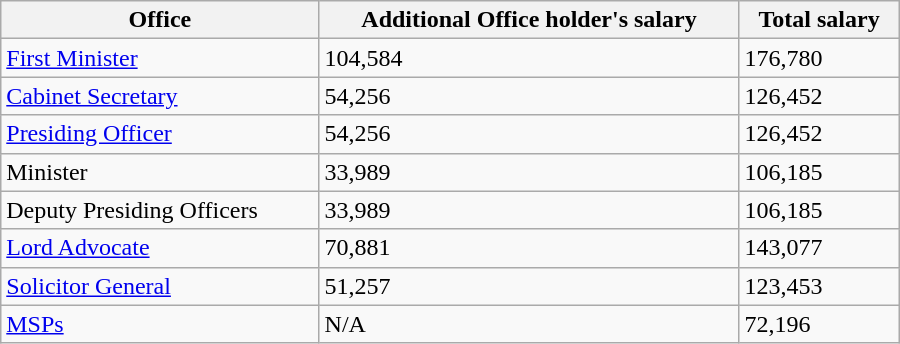<table class="wikitable" width="600" border="0">
<tr>
<th>Office</th>
<th>Additional Office holder's salary</th>
<th>Total salary</th>
</tr>
<tr>
<td><a href='#'>First Minister</a></td>
<td>104,584</td>
<td>176,780</td>
</tr>
<tr>
<td><a href='#'>Cabinet Secretary</a></td>
<td>54,256</td>
<td>126,452</td>
</tr>
<tr>
<td><a href='#'>Presiding Officer</a></td>
<td>54,256</td>
<td>126,452</td>
</tr>
<tr>
<td>Minister</td>
<td>33,989</td>
<td>106,185</td>
</tr>
<tr>
<td>Deputy Presiding Officers</td>
<td>33,989</td>
<td>106,185</td>
</tr>
<tr>
<td><a href='#'>Lord Advocate</a></td>
<td>70,881</td>
<td>143,077</td>
</tr>
<tr>
<td><a href='#'>Solicitor General</a></td>
<td>51,257</td>
<td>123,453</td>
</tr>
<tr>
<td><a href='#'>MSPs</a></td>
<td>N/A</td>
<td>72,196</td>
</tr>
</table>
